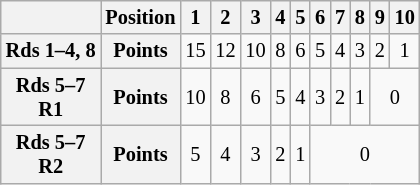<table class="wikitable" style="font-size: 85%; text-align:center">
<tr valign="top">
<th></th>
<th>Position</th>
<th>1</th>
<th>2</th>
<th>3</th>
<th>4</th>
<th>5</th>
<th>6</th>
<th>7</th>
<th>8</th>
<th>9</th>
<th>10</th>
</tr>
<tr>
<th>Rds 1–4, 8</th>
<th>Points</th>
<td>15</td>
<td>12</td>
<td>10</td>
<td>8</td>
<td>6</td>
<td>5</td>
<td>4</td>
<td>3</td>
<td>2</td>
<td>1</td>
</tr>
<tr>
<th>Rds 5–7<br>R1</th>
<th>Points</th>
<td>10</td>
<td>8</td>
<td>6</td>
<td>5</td>
<td>4</td>
<td>3</td>
<td>2</td>
<td>1</td>
<td colspan=2 align=center>0</td>
</tr>
<tr>
<th>Rds 5–7<br>R2</th>
<th>Points</th>
<td>5</td>
<td>4</td>
<td>3</td>
<td>2</td>
<td>1</td>
<td colspan=5 align=center>0</td>
</tr>
</table>
